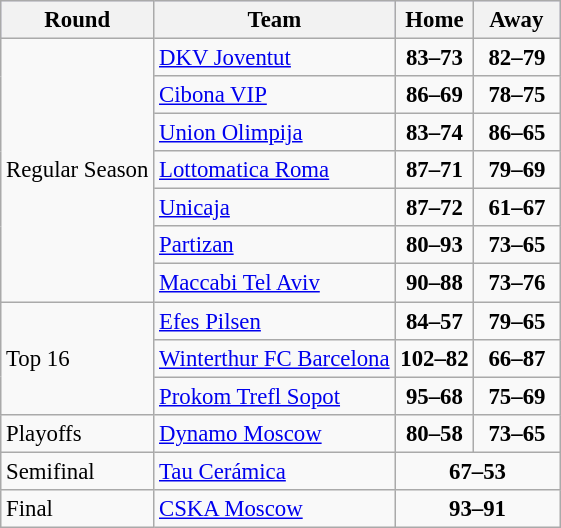<table class="wikitable" style="text-align: left; font-size:95%">
<tr bgcolor="#ccccff">
<th>Round</th>
<th>Team</th>
<th>Home</th>
<th>  Away  </th>
</tr>
<tr>
<td rowspan=7>Regular Season</td>
<td> <a href='#'>DKV Joventut</a></td>
<td align="center"><strong>83–73</strong></td>
<td align="center"><strong>82–79</strong></td>
</tr>
<tr>
<td> <a href='#'>Cibona VIP</a></td>
<td align="center"><strong>86–69</strong></td>
<td align="center"><strong>78–75</strong></td>
</tr>
<tr>
<td> <a href='#'>Union Olimpija</a></td>
<td align="center"><strong>83–74</strong></td>
<td align="center"><strong>86–65</strong></td>
</tr>
<tr>
<td> <a href='#'>Lottomatica Roma</a></td>
<td align="center"><strong>87–71</strong></td>
<td align="center"><strong>79–69</strong></td>
</tr>
<tr>
<td> <a href='#'>Unicaja</a></td>
<td align="center"><strong>87–72</strong></td>
<td align="center"><strong>61–67</strong></td>
</tr>
<tr>
<td> <a href='#'>Partizan</a></td>
<td align="center"><strong>80–93</strong></td>
<td align="center"><strong>73–65</strong></td>
</tr>
<tr>
<td> <a href='#'>Maccabi Tel Aviv</a></td>
<td align="center"><strong>90–88</strong></td>
<td align="center"><strong>73–76</strong></td>
</tr>
<tr>
<td rowspan=3>Top 16</td>
<td> <a href='#'>Efes Pilsen</a></td>
<td align="center"><strong>84–57</strong></td>
<td align="center"><strong>79–65</strong></td>
</tr>
<tr>
<td> <a href='#'>Winterthur FC Barcelona</a></td>
<td align="center"><strong>102–82</strong></td>
<td align="center"><strong>66–87</strong></td>
</tr>
<tr>
<td> <a href='#'>Prokom Trefl Sopot</a></td>
<td align="center"><strong>95–68</strong></td>
<td align="center"><strong>75–69</strong></td>
</tr>
<tr>
<td>Playoffs</td>
<td> <a href='#'>Dynamo Moscow</a></td>
<td align="center"><strong>80–58</strong></td>
<td align="center"><strong>73–65</strong></td>
</tr>
<tr>
<td>Semifinal</td>
<td> <a href='#'>Tau Cerámica</a></td>
<td colspan=2 align="center"><strong>67–53</strong></td>
</tr>
<tr>
<td>Final</td>
<td> <a href='#'>CSKA Moscow</a></td>
<td colspan=2 align="center"><strong>93–91</strong></td>
</tr>
</table>
